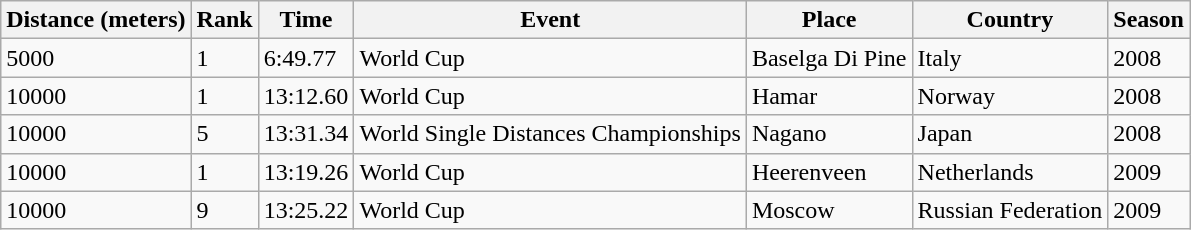<table class="wikitable">
<tr>
<th>Distance (meters)</th>
<th>Rank</th>
<th>Time</th>
<th>Event</th>
<th>Place</th>
<th>Country</th>
<th>Season</th>
</tr>
<tr>
<td>5000</td>
<td>1</td>
<td>6:49.77</td>
<td>World Cup</td>
<td>Baselga Di Pine</td>
<td>Italy</td>
<td>2008</td>
</tr>
<tr>
<td>10000</td>
<td>1</td>
<td>13:12.60</td>
<td>World Cup</td>
<td>Hamar</td>
<td>Norway</td>
<td>2008</td>
</tr>
<tr>
<td>10000</td>
<td>5</td>
<td>13:31.34</td>
<td>World Single Distances Championships</td>
<td>Nagano</td>
<td>Japan</td>
<td>2008</td>
</tr>
<tr>
<td>10000</td>
<td>1</td>
<td>13:19.26</td>
<td>World Cup</td>
<td>Heerenveen</td>
<td>Netherlands</td>
<td>2009</td>
</tr>
<tr>
<td>10000</td>
<td>9</td>
<td>13:25.22</td>
<td>World Cup</td>
<td>Moscow</td>
<td>Russian Federation</td>
<td>2009</td>
</tr>
</table>
